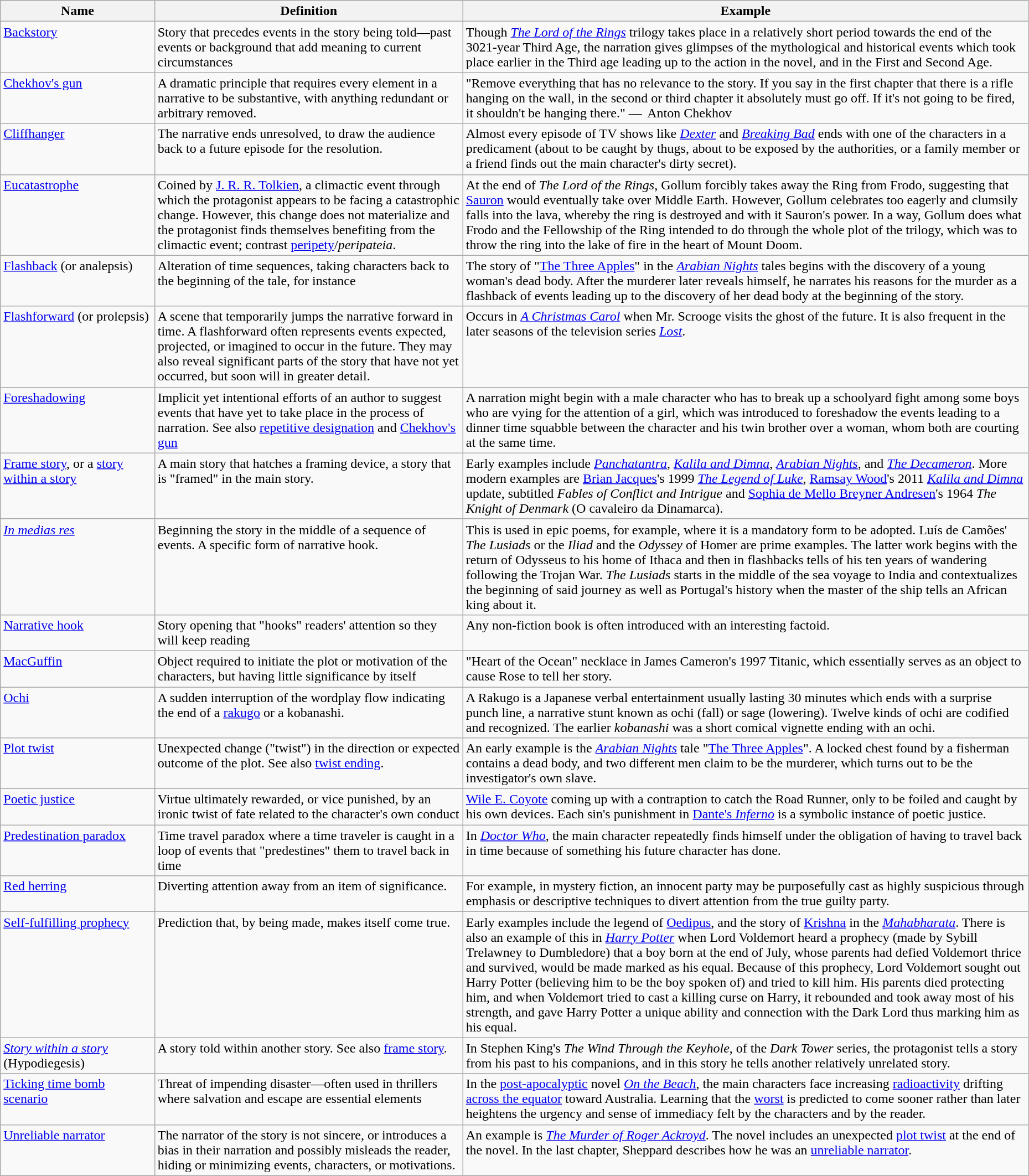<table class="wikitable sortable" style="border:1px;; width:98%;">
<tr valign="top">
<th style="width:15%">Name</th>
<th style="width:30%">Definition</th>
<th style="width:70%">Example</th>
</tr>
<tr valign="top">
<td><a href='#'>Backstory</a></td>
<td>Story that precedes events in the story being told—past events or background that add meaning to current circumstances</td>
<td>Though <em><a href='#'>The Lord of the Rings</a></em> trilogy takes place in a relatively short period towards the end of the 3021-year Third Age, the narration gives glimpses of the mythological and historical events which took place earlier in the Third age leading up to the action in the novel, and in the First and Second Age.</td>
</tr>
<tr valign="top">
<td><a href='#'>Chekhov's gun</a></td>
<td>A dramatic principle that requires every element in a narrative to be substantive, with anything redundant or arbitrary removed.</td>
<td>"Remove everything that has no relevance to the story. If you say in the first chapter that there is a rifle hanging on the wall, in the second or third chapter it absolutely must go off. If it's not going to be fired, it shouldn't be hanging there." —  Anton Chekhov</td>
</tr>
<tr valign="top">
<td><a href='#'>Cliffhanger</a></td>
<td>The narrative ends unresolved, to draw the audience back to a future episode for the resolution.</td>
<td>Almost every episode of TV shows like <em><a href='#'>Dexter</a></em> and <em><a href='#'>Breaking Bad</a></em> ends with one of the characters in a predicament (about to be caught by thugs, about to be exposed by the authorities, or a family member or a friend finds out the main character's dirty secret).</td>
</tr>
<tr valign="top">
<td><a href='#'>Eucatastrophe</a></td>
<td>Coined by <a href='#'>J. R. R. Tolkien</a>, a climactic event through which the protagonist appears to be facing a catastrophic change. However, this change does not materialize and the protagonist finds themselves benefiting from the climactic event; contrast <a href='#'>peripety</a>/<em>peripateia</em>.</td>
<td>At the end of <em>The Lord of the Rings</em>, Gollum forcibly takes away the Ring from Frodo, suggesting that <a href='#'>Sauron</a> would eventually take over Middle Earth. However, Gollum celebrates too eagerly and clumsily falls into the lava, whereby the ring is destroyed and with it Sauron's power. In a way, Gollum does what Frodo and the Fellowship of the Ring intended to do through the whole plot of the trilogy, which was to throw the ring into the lake of fire in the heart of Mount Doom.</td>
</tr>
<tr valign="top">
<td><a href='#'>Flashback</a> (or analepsis)</td>
<td>Alteration of time sequences, taking characters back to the beginning of the tale, for instance</td>
<td>The story of "<a href='#'>The Three Apples</a>" in the <em><a href='#'>Arabian Nights</a></em> tales begins with the discovery of a young woman's dead body. After the murderer later reveals himself, he narrates his reasons for the murder as a flashback of events leading up to the discovery of her dead body at the beginning of the story.</td>
</tr>
<tr valign="top">
<td><a href='#'>Flashforward</a> (or prolepsis)</td>
<td>A scene that temporarily jumps the narrative forward in time. A flashforward often represents events expected, projected, or imagined to occur in the future. They may also reveal significant parts of the story that have not yet occurred, but soon will in greater detail.</td>
<td>Occurs in <em><a href='#'>A Christmas Carol</a></em> when Mr. Scrooge visits the ghost of the future. It is also frequent in the later seasons of the television series <a href='#'><em>Lost</em></a>.</td>
</tr>
<tr valign="top">
<td><a href='#'>Foreshadowing</a></td>
<td>Implicit yet intentional efforts of an author to suggest events that have yet to take place in the process of narration. See also <a href='#'>repetitive designation</a> and <a href='#'>Chekhov's gun</a></td>
<td>A narration might begin with a male character who has to break up a schoolyard fight among some boys who are vying for the attention of a girl, which was introduced to foreshadow the events leading to a dinner time squabble between the character and his twin brother over a woman, whom both are courting at the same time.</td>
</tr>
<tr valign="top">
<td><a href='#'>Frame story</a>, or a <a href='#'>story within a story</a></td>
<td>A main story that hatches a framing device, a story that is "framed" in the main story.</td>
<td>Early examples include <em><a href='#'>Panchatantra</a></em>, <em><a href='#'>Kalila and Dimna</a></em>, <em><a href='#'>Arabian Nights</a></em>, and <em><a href='#'>The Decameron</a></em>. More modern examples are <a href='#'>Brian Jacques</a>'s 1999 <em><a href='#'>The Legend of Luke</a></em>, <a href='#'>Ramsay Wood</a>'s 2011 <em><a href='#'>Kalila and Dimna</a></em> update, subtitled <em>Fables of Conflict and Intrigue</em> and <a href='#'>Sophia de Mello Breyner Andresen</a>'s 1964 <em>The Knight of Denmark</em> (O cavaleiro da Dinamarca).</td>
</tr>
<tr valign="top">
<td><em><a href='#'>In medias res</a></em></td>
<td>Beginning the story in the middle of a sequence of events. A specific form of narrative hook.</td>
<td>This is used in epic poems, for example, where it is a mandatory form to be adopted. Luís de Camões' <em>The Lusiads</em> or the <em>Iliad</em> and the <em>Odyssey</em> of Homer are prime examples. The latter work begins with the return of Odysseus to his home of Ithaca and then in flashbacks tells of his ten years of wandering following the Trojan War. <em>The Lusiads</em> starts in the middle of the sea voyage to India and contextualizes the beginning of said journey as well as Portugal's history when the master of the ship tells an African king about it.</td>
</tr>
<tr valign="top">
<td><a href='#'>Narrative hook</a></td>
<td>Story opening that "hooks" readers' attention so they will keep reading</td>
<td>Any non-fiction book is often introduced with an interesting factoid.</td>
</tr>
<tr valign="top">
<td><a href='#'>MacGuffin</a></td>
<td>Object required to initiate the plot or motivation of the characters, but having little significance by itself</td>
<td>"Heart of the Ocean" necklace in James Cameron's 1997 Titanic, which essentially serves as an object to cause Rose to tell her story.</td>
</tr>
<tr valign="top">
<td><a href='#'>Ochi</a></td>
<td>A sudden interruption of the wordplay flow indicating the end of a <a href='#'>rakugo</a> or a kobanashi.</td>
<td>A Rakugo is a Japanese verbal entertainment usually lasting 30 minutes which ends with a surprise punch line, a narrative stunt known as ochi (fall) or sage (lowering). Twelve kinds of ochi are codified and recognized. The earlier <em>kobanashi</em> was a short comical vignette ending with an ochi.</td>
</tr>
<tr valign="top">
<td><a href='#'>Plot twist</a></td>
<td>Unexpected change ("twist") in the direction or expected outcome of the plot. See also <a href='#'>twist ending</a>.</td>
<td>An early example is the <em><a href='#'>Arabian Nights</a></em> tale "<a href='#'>The Three Apples</a>". A locked chest found by a fisherman contains a dead body, and two different men claim to be the murderer, which turns out to be the investigator's own slave.</td>
</tr>
<tr valign="top">
<td><a href='#'>Poetic justice</a></td>
<td>Virtue ultimately rewarded, or vice punished, by an ironic twist of fate related to the character's own conduct</td>
<td><a href='#'>Wile E. Coyote</a> coming up with a contraption to catch the Road Runner, only to be foiled and caught by his own devices. Each sin's punishment in <a href='#'>Dante's <em>Inferno</em></a> is a symbolic instance of poetic justice.</td>
</tr>
<tr valign="top">
<td><a href='#'>Predestination paradox</a></td>
<td>Time travel paradox where a time traveler is caught in a loop of events that "predestines" them to travel back in time</td>
<td>In <em><a href='#'>Doctor Who</a></em>, the main character repeatedly finds himself under the obligation of having to travel back in time because of something his future character has done.</td>
</tr>
<tr valign="top">
<td><a href='#'>Red herring</a></td>
<td>Diverting attention away from an item of significance.</td>
<td>For example, in mystery fiction, an innocent party may be purposefully cast as highly suspicious through emphasis or descriptive techniques to divert attention from the true guilty party.</td>
</tr>
<tr valign="top">
<td><a href='#'>Self-fulfilling prophecy</a></td>
<td>Prediction that, by being made, makes itself come true.</td>
<td>Early examples include the legend of <a href='#'>Oedipus</a>, and the story of <a href='#'>Krishna</a> in the <em><a href='#'>Mahabharata</a></em>. There is also an example of this in <em><a href='#'>Harry Potter</a></em> when Lord Voldemort heard a prophecy (made by Sybill Trelawney to Dumbledore) that a boy born at the end of July, whose parents had defied Voldemort thrice and survived, would be made marked as his equal. Because of this prophecy, Lord Voldemort sought out Harry Potter (believing him to be the boy spoken of) and tried to kill him. His parents died protecting him, and when Voldemort tried to cast a killing curse on Harry, it rebounded and took away most of his strength, and gave Harry Potter a unique ability and connection with the Dark Lord thus marking him as his equal.</td>
</tr>
<tr valign="top">
<td><em><a href='#'>Story within a story</a></em> (Hypodiegesis)</td>
<td>A story told within another story. See also <a href='#'>frame story</a>.</td>
<td>In Stephen King's <em>The Wind Through the Keyhole</em>, of the <em>Dark Tower</em> series, the protagonist tells a story from his past to his companions, and in this story he tells another relatively unrelated story.</td>
</tr>
<tr valign="top">
<td><a href='#'>Ticking time bomb scenario</a></td>
<td>Threat of impending disaster—often used in thrillers where salvation and escape are essential elements</td>
<td>In the <a href='#'>post-apocalyptic</a> novel <em><a href='#'>On the Beach</a></em>, the main characters face increasing <a href='#'>radioactivity</a> drifting <a href='#'>across the equator</a> toward Australia.  Learning that the <a href='#'>worst</a> is predicted to come sooner rather than later heightens the urgency and sense of immediacy felt by the characters and by the reader.</td>
</tr>
<tr valign="top">
<td><a href='#'>Unreliable narrator</a></td>
<td>The narrator of the story is not sincere, or introduces a bias in their narration and possibly misleads the reader, hiding or minimizing events, characters, or motivations.</td>
<td>An example is <em><a href='#'>The Murder of Roger Ackroyd</a></em>. The novel includes an unexpected <a href='#'>plot twist</a> at the end of the novel. In the last chapter, Sheppard describes how he was an <a href='#'>unreliable narrator</a>.</td>
</tr>
</table>
